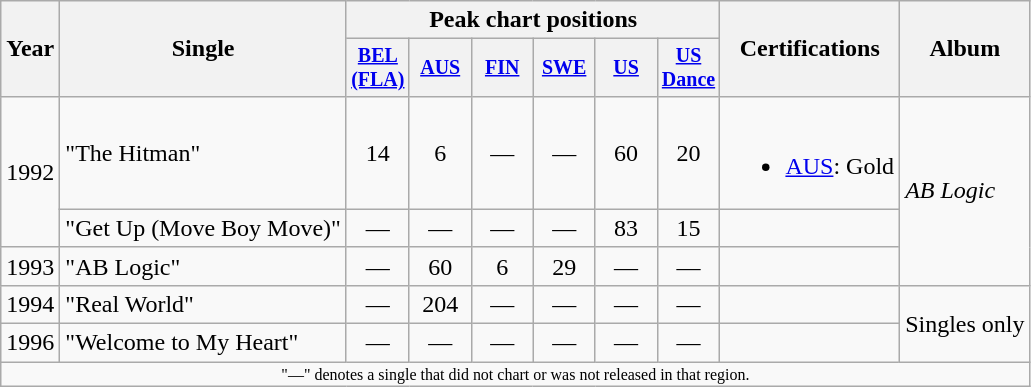<table class="wikitable" style="text-align:center;">
<tr>
<th rowspan="2">Year</th>
<th rowspan="2">Single</th>
<th colspan="6">Peak chart positions</th>
<th rowspan="2">Certifications</th>
<th rowspan="2">Album</th>
</tr>
<tr style="font-size:smaller;">
<th width="35"><a href='#'>BEL<br>(FLA)</a><br></th>
<th width="35"><a href='#'>AUS</a><br></th>
<th width="35"><a href='#'>FIN</a><br></th>
<th width="35"><a href='#'>SWE</a><br></th>
<th width="35"><a href='#'>US</a><br></th>
<th width="35"><a href='#'>US<br>Dance</a><br></th>
</tr>
<tr>
<td rowspan="2">1992</td>
<td align="left">"The Hitman"</td>
<td>14</td>
<td>6</td>
<td>—</td>
<td>—</td>
<td>60</td>
<td>20</td>
<td><br><ul><li><a href='#'>AUS</a>: Gold</li></ul></td>
<td align="left" rowspan="3"><em>AB Logic</em></td>
</tr>
<tr>
<td align="left">"Get Up (Move Boy Move)"</td>
<td>—</td>
<td>—</td>
<td>—</td>
<td>—</td>
<td>83</td>
<td>15</td>
<td></td>
</tr>
<tr>
<td>1993</td>
<td align="left">"AB Logic"</td>
<td>—</td>
<td>60</td>
<td>6</td>
<td>29</td>
<td>—</td>
<td>—</td>
<td></td>
</tr>
<tr>
<td>1994</td>
<td align="left">"Real World"</td>
<td>—</td>
<td>204</td>
<td>—</td>
<td>—</td>
<td>—</td>
<td>—</td>
<td></td>
<td align="left" rowspan="2">Singles only</td>
</tr>
<tr>
<td>1996</td>
<td align="left">"Welcome to My Heart"</td>
<td>—</td>
<td>—</td>
<td>—</td>
<td>—</td>
<td>—</td>
<td>—</td>
<td></td>
</tr>
<tr>
<td colspan="13" style="font-size: 8pt">"—" denotes a single that did not chart or was not released in that region.</td>
</tr>
</table>
